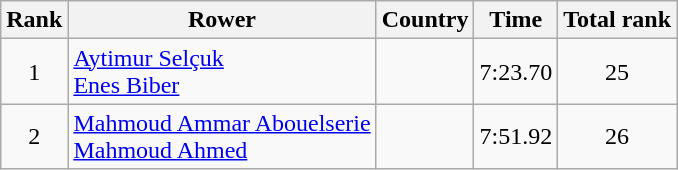<table class="wikitable" style="text-align:center">
<tr>
<th>Rank</th>
<th>Rower</th>
<th>Country</th>
<th>Time</th>
<th>Total rank</th>
</tr>
<tr>
<td>1</td>
<td align="left"><a href='#'>Aytimur Selçuk</a><br><a href='#'>Enes Biber</a></td>
<td align="left"></td>
<td>7:23.70</td>
<td>25</td>
</tr>
<tr>
<td>2</td>
<td align="left"><a href='#'>Mahmoud Ammar Abouelserie</a><br><a href='#'>Mahmoud Ahmed</a></td>
<td align="left"></td>
<td>7:51.92</td>
<td>26</td>
</tr>
</table>
